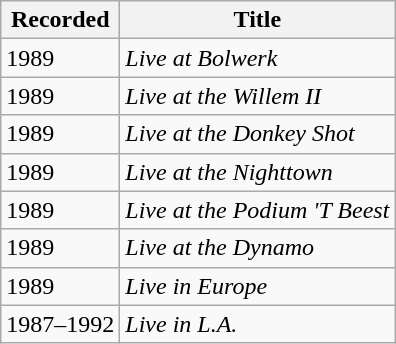<table class="wikitable">
<tr>
<th>Recorded</th>
<th>Title</th>
</tr>
<tr>
<td>1989</td>
<td><em>Live at Bolwerk</em></td>
</tr>
<tr>
<td>1989</td>
<td><em>Live at the Willem II</em></td>
</tr>
<tr>
<td>1989</td>
<td><em>Live at the Donkey Shot</em></td>
</tr>
<tr>
<td>1989</td>
<td><em>Live at the Nighttown</em></td>
</tr>
<tr>
<td>1989</td>
<td><em>Live at the Podium 'T Beest</em></td>
</tr>
<tr>
<td>1989</td>
<td><em>Live at the Dynamo</em></td>
</tr>
<tr>
<td>1989</td>
<td><em>Live in Europe</em></td>
</tr>
<tr>
<td>1987–1992</td>
<td><em>Live in L.A.</em></td>
</tr>
</table>
